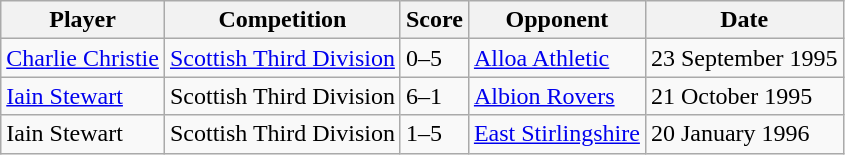<table class="wikitable">
<tr>
<th>Player</th>
<th>Competition</th>
<th>Score</th>
<th>Opponent</th>
<th>Date</th>
</tr>
<tr>
<td> <a href='#'>Charlie Christie</a></td>
<td><a href='#'>Scottish Third Division</a></td>
<td>0–5</td>
<td><a href='#'>Alloa Athletic</a></td>
<td>23 September 1995</td>
</tr>
<tr>
<td> <a href='#'>Iain Stewart</a></td>
<td>Scottish Third Division</td>
<td>6–1</td>
<td><a href='#'>Albion Rovers</a></td>
<td>21 October 1995</td>
</tr>
<tr>
<td> Iain Stewart</td>
<td>Scottish Third Division</td>
<td>1–5</td>
<td><a href='#'>East Stirlingshire</a></td>
<td>20 January 1996</td>
</tr>
</table>
